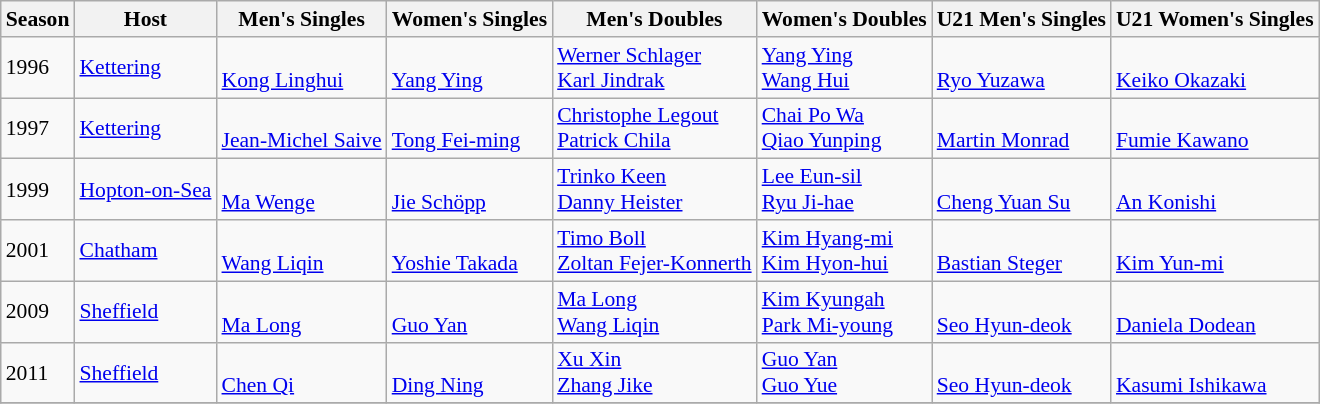<table class=wikitable style="font-size:90%;">
<tr>
<th>Season</th>
<th>Host</th>
<th>Men's Singles</th>
<th>Women's Singles</th>
<th>Men's Doubles</th>
<th>Women's Doubles</th>
<th>U21 Men's Singles</th>
<th>U21 Women's Singles</th>
</tr>
<tr>
<td>1996</td>
<td><a href='#'>Kettering</a></td>
<td><br><a href='#'>Kong Linghui</a></td>
<td><br><a href='#'>Yang Ying</a></td>
<td> <a href='#'>Werner Schlager</a> <br>  <a href='#'>Karl Jindrak</a></td>
<td> <a href='#'>Yang Ying</a> <br>  <a href='#'>Wang Hui</a></td>
<td><br><a href='#'>Ryo Yuzawa</a></td>
<td><br><a href='#'>Keiko Okazaki</a></td>
</tr>
<tr>
<td>1997</td>
<td><a href='#'>Kettering</a></td>
<td><br><a href='#'>Jean-Michel Saive</a></td>
<td><br><a href='#'>Tong Fei-ming</a></td>
<td> <a href='#'>Christophe Legout</a> <br>  <a href='#'>Patrick Chila</a></td>
<td> <a href='#'>Chai Po Wa</a> <br>  <a href='#'>Qiao Yunping</a></td>
<td><br><a href='#'>Martin Monrad</a></td>
<td><br><a href='#'>Fumie Kawano</a></td>
</tr>
<tr>
<td>1999</td>
<td><a href='#'>Hopton-on-Sea</a></td>
<td><br><a href='#'>Ma Wenge</a></td>
<td><br><a href='#'>Jie Schöpp</a></td>
<td> <a href='#'>Trinko Keen</a> <br>  <a href='#'>Danny Heister</a></td>
<td> <a href='#'>Lee Eun-sil</a> <br>  <a href='#'>Ryu Ji-hae</a></td>
<td><br><a href='#'>Cheng Yuan Su</a></td>
<td><br><a href='#'>An Konishi</a></td>
</tr>
<tr>
<td>2001</td>
<td><a href='#'>Chatham</a></td>
<td><br><a href='#'>Wang Liqin</a></td>
<td><br><a href='#'>Yoshie Takada</a></td>
<td> <a href='#'>Timo Boll</a> <br>  <a href='#'>Zoltan Fejer-Konnerth</a></td>
<td> <a href='#'>Kim Hyang-mi</a> <br>  <a href='#'>Kim Hyon-hui</a></td>
<td><br><a href='#'>Bastian Steger</a></td>
<td><br><a href='#'>Kim Yun-mi</a></td>
</tr>
<tr>
<td>2009</td>
<td><a href='#'>Sheffield</a></td>
<td><br><a href='#'>Ma Long</a></td>
<td><br><a href='#'>Guo Yan</a></td>
<td> <a href='#'>Ma Long</a> <br>  <a href='#'>Wang Liqin</a></td>
<td> <a href='#'>Kim Kyungah</a> <br>  <a href='#'>Park Mi-young</a></td>
<td><br><a href='#'>Seo Hyun-deok</a></td>
<td><br><a href='#'>Daniela Dodean</a></td>
</tr>
<tr>
<td>2011</td>
<td><a href='#'>Sheffield</a></td>
<td><br><a href='#'>Chen Qi</a></td>
<td><br><a href='#'>Ding Ning</a></td>
<td> <a href='#'>Xu Xin</a> <br>  <a href='#'>Zhang Jike</a></td>
<td> <a href='#'>Guo Yan</a> <br>  <a href='#'>Guo Yue</a></td>
<td><br><a href='#'>Seo Hyun-deok</a></td>
<td><br><a href='#'>Kasumi Ishikawa</a></td>
</tr>
<tr>
</tr>
</table>
